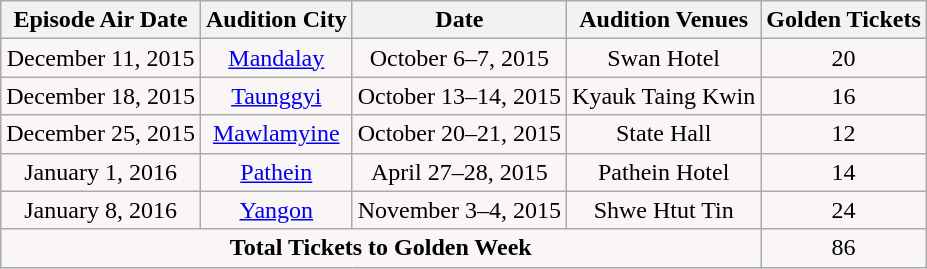<table class="wikitable">
<tr>
<th>Episode Air Date</th>
<th>Audition City</th>
<th>Date</th>
<th>Audition Venues</th>
<th>Golden Tickets</th>
</tr>
<tr style="text-align:Center; background:#FAF6F6;">
<td>December 11, 2015</td>
<td><a href='#'>Mandalay</a></td>
<td>October 6–7, 2015</td>
<td>Swan Hotel</td>
<td>20</td>
</tr>
<tr style="text-align:Center; background:#FAF6F6;">
<td>December 18, 2015</td>
<td><a href='#'>Taunggyi</a></td>
<td>October 13–14, 2015</td>
<td>Kyauk Taing Kwin</td>
<td>16</td>
</tr>
<tr style="text-align:Center; background:#FAF6F6;">
<td>December 25, 2015</td>
<td><a href='#'>Mawlamyine</a></td>
<td>October 20–21, 2015</td>
<td>State Hall</td>
<td>12</td>
</tr>
<tr style="text-align:Center; background:#FAF6F6;">
<td>January 1, 2016</td>
<td><a href='#'>Pathein</a></td>
<td>April 27–28, 2015</td>
<td>Pathein Hotel</td>
<td>14</td>
</tr>
<tr style="text-align:Center; background:#FAF6F6;">
<td>January 8, 2016</td>
<td><a href='#'>Yangon</a></td>
<td>November 3–4, 2015</td>
<td>Shwe Htut Tin</td>
<td>24</td>
</tr>
<tr style="text-align:center; background:#faf6f6;">
<td colspan="4"><strong>Total Tickets to Golden Week</strong></td>
<td>86</td>
</tr>
</table>
